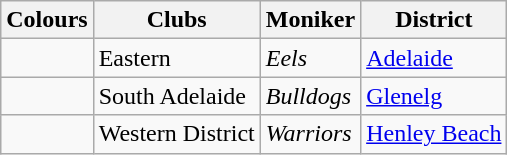<table class="wikitable">
<tr>
<th>Colours</th>
<th>Clubs</th>
<th>Moniker</th>
<th>District</th>
</tr>
<tr>
<td></td>
<td>Eastern</td>
<td><em>Eels</em></td>
<td><a href='#'>Adelaide</a></td>
</tr>
<tr>
<td></td>
<td>South Adelaide</td>
<td><em>Bulldogs</em></td>
<td><a href='#'>Glenelg</a></td>
</tr>
<tr>
<td></td>
<td>Western District</td>
<td><em>Warriors</em></td>
<td><a href='#'>Henley Beach</a></td>
</tr>
</table>
